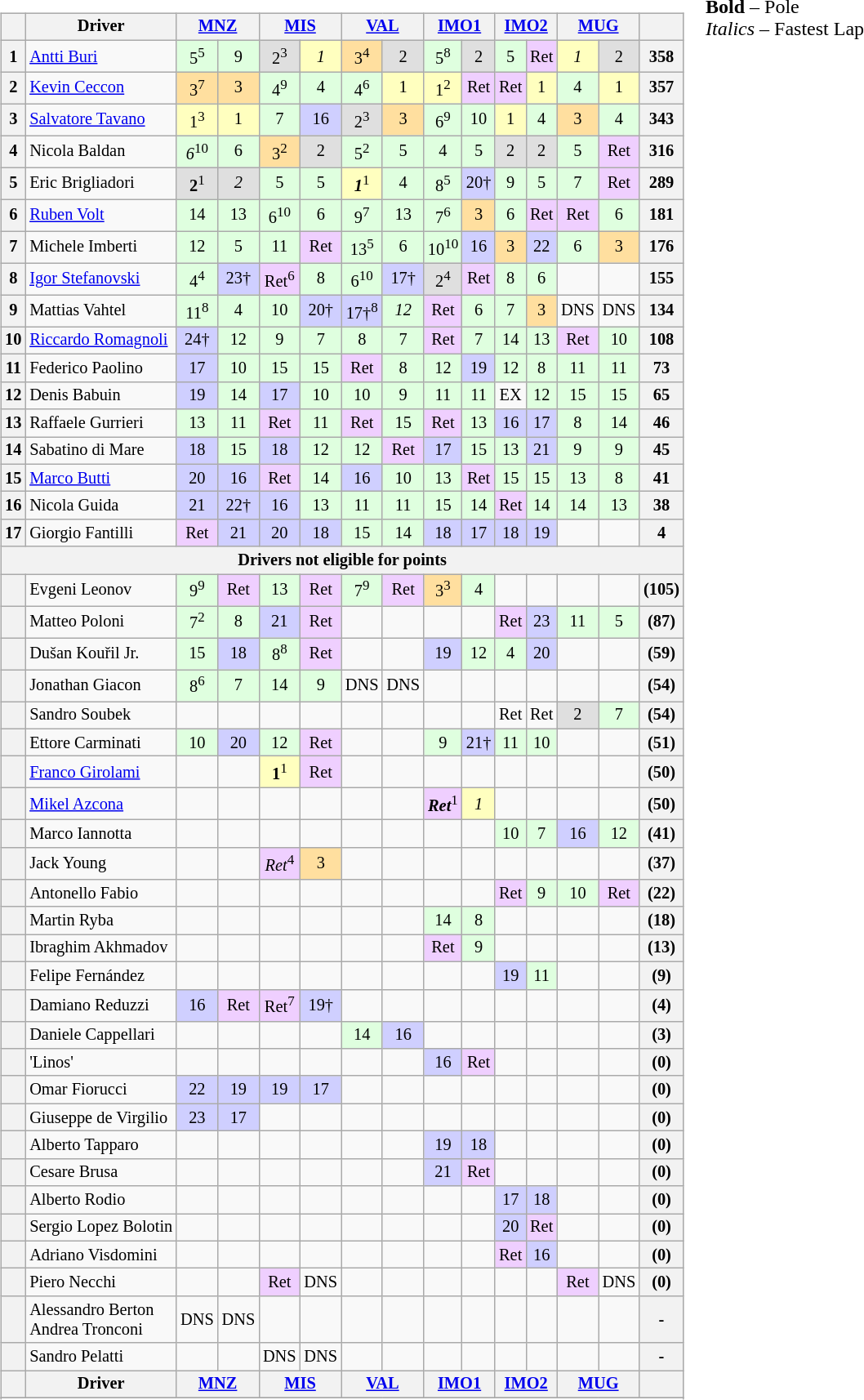<table>
<tr>
<td valign=top><br><table class="wikitable" style="font-size: 85%; text-align: center;">
<tr valign=top>
<th valign=middle></th>
<th valign=middle>Driver</th>
<th colspan=2><a href='#'>MNZ</a><br></th>
<th colspan=2><a href='#'>MIS</a><br></th>
<th colspan=2><a href='#'>VAL</a><br></th>
<th colspan=2><a href='#'>IMO1</a><br></th>
<th colspan=2><a href='#'>IMO2</a><br></th>
<th colspan=2><a href='#'>MUG</a><br></th>
<th valign=middle>  </th>
</tr>
<tr>
<th>1</th>
<td align="left"> <a href='#'>Antti Buri</a></td>
<td style="background:#dfffdf;">5<sup>5</sup></td>
<td style="background:#dfffdf;">9</td>
<td style="background:#dfdfdf;">2<sup>3</sup></td>
<td style="background:#ffffbf;"><em>1</em></td>
<td style="background:#ffdf9f;">3<sup>4</sup></td>
<td style="background:#dfdfdf;">2</td>
<td style="background:#dfffdf;">5<sup>8</sup></td>
<td style="background:#dfdfdf;">2</td>
<td style="background:#dfffdf;">5</td>
<td style="background:#efcfff;">Ret</td>
<td style="background:#ffffbf;"><em>1</em></td>
<td style="background:#dfdfdf;">2</td>
<th>358</th>
</tr>
<tr>
<th>2</th>
<td align="left"> <a href='#'>Kevin Ceccon</a></td>
<td style="background:#ffdf9f;">3<sup>7</sup></td>
<td style="background:#ffdf9f;">3</td>
<td style="background:#dfffdf;">4<sup>9</sup></td>
<td style="background:#dfffdf;">4</td>
<td style="background:#dfffdf;">4<sup>6</sup></td>
<td style="background:#ffffbf;">1</td>
<td style="background:#ffffbf;">1<sup>2</sup></td>
<td style="background:#efcfff;">Ret</td>
<td style="background:#efcfff;">Ret</td>
<td style="background:#ffffbf;">1</td>
<td style="background:#dfffdf;">4</td>
<td style="background:#ffffbf;">1</td>
<th>357</th>
</tr>
<tr>
<th>3</th>
<td align="left"> <a href='#'>Salvatore Tavano</a></td>
<td style="background:#ffffbf;">1<sup>3</sup></td>
<td style="background:#ffffbf;">1</td>
<td style="background:#dfffdf;">7</td>
<td style="background:#cfcfff;">16</td>
<td style="background:#dfdfdf;">2<sup>3</sup></td>
<td style="background:#ffdf9f;">3</td>
<td style="background:#dfffdf;">6<sup>9</sup></td>
<td style="background:#dfffdf;">10</td>
<td style="background:#ffffbf;">1</td>
<td style="background:#dfffdf;">4</td>
<td style="background:#ffdf9f;">3</td>
<td style="background:#dfffdf;">4</td>
<th>343</th>
</tr>
<tr>
<th>4</th>
<td align="left"> Nicola Baldan</td>
<td style="background:#dfffdf;"><em>6</em><sup>10</sup></td>
<td style="background:#dfffdf;">6</td>
<td style="background:#ffdf9f;">3<sup>2</sup></td>
<td style="background:#dfdfdf;">2</td>
<td style="background:#dfffdf;">5<sup>2</sup></td>
<td style="background:#dfffdf;">5</td>
<td style="background:#dfffdf;">4</td>
<td style="background:#dfffdf;">5</td>
<td style="background:#dfdfdf;">2</td>
<td style="background:#dfdfdf;">2</td>
<td style="background:#dfffdf;">5</td>
<td style="background:#efcfff;">Ret</td>
<th>316</th>
</tr>
<tr>
<th>5</th>
<td align="left"> Eric Brigliadori</td>
<td style="background:#dfdfdf;"><strong>2</strong><sup>1</sup></td>
<td style="background:#dfdfdf;"><em>2</em></td>
<td style="background:#dfffdf;">5</td>
<td style="background:#dfffdf;">5</td>
<td style="background:#ffffbf;"><strong><em>1</em></strong><sup>1</sup></td>
<td style="background:#dfffdf;">4</td>
<td style="background:#dfffdf;">8<sup>5</sup></td>
<td style="background:#cfcfff;">20†</td>
<td style="background:#dfffdf;">9</td>
<td style="background:#dfffdf;">5</td>
<td style="background:#dfffdf;">7</td>
<td style="background:#efcfff;">Ret</td>
<th>289</th>
</tr>
<tr>
<th>6</th>
<td align="left"> <a href='#'>Ruben Volt</a></td>
<td style="background:#dfffdf;">14</td>
<td style="background:#dfffdf;">13</td>
<td style="background:#dfffdf;">6<sup>10</sup></td>
<td style="background:#dfffdf;">6</td>
<td style="background:#dfffdf;">9<sup>7</sup></td>
<td style="background:#dfffdf;">13</td>
<td style="background:#dfffdf;">7<sup>6</sup></td>
<td style="background:#ffdf9f;">3</td>
<td style="background:#dfffdf;">6</td>
<td style="background:#efcfff;">Ret</td>
<td style="background:#efcfff;">Ret</td>
<td style="background:#dfffdf;">6</td>
<th>181</th>
</tr>
<tr>
<th>7</th>
<td align="left"> Michele Imberti</td>
<td style="background:#dfffdf;">12</td>
<td style="background:#dfffdf;">5</td>
<td style="background:#dfffdf;">11</td>
<td style="background:#efcfff;">Ret</td>
<td style="background:#dfffdf;">13<sup>5</sup></td>
<td style="background:#dfffdf;">6</td>
<td style="background:#dfffdf;">10<sup>10</sup></td>
<td style="background:#cfcfff;">16</td>
<td style="background:#ffdf9f;">3</td>
<td style="background:#cfcfff;">22</td>
<td style="background:#dfffdf;">6</td>
<td style="background:#ffdf9f;">3</td>
<th>176</th>
</tr>
<tr>
<th>8</th>
<td align="left"> <a href='#'>Igor Stefanovski</a></td>
<td style="background:#dfffdf;">4<sup>4</sup></td>
<td style="background:#cfcfff;">23†</td>
<td style="background:#efcfff;">Ret<sup>6</sup></td>
<td style="background:#dfffdf;">8</td>
<td style="background:#dfffdf;">6<sup>10</sup></td>
<td style="background:#cfcfff;">17†</td>
<td style="background:#dfdfdf;">2<sup>4</sup></td>
<td style="background:#efcfff;">Ret</td>
<td style="background:#dfffdf;">8</td>
<td style="background:#dfffdf;">6</td>
<td></td>
<td></td>
<th>155</th>
</tr>
<tr>
<th>9</th>
<td align="left"> Mattias Vahtel</td>
<td style="background:#dfffdf;">11<sup>8</sup></td>
<td style="background:#dfffdf;">4</td>
<td style="background:#dfffdf;">10</td>
<td style="background:#cfcfff;">20†</td>
<td style="background:#cfcfff;">17†<sup>8</sup></td>
<td style="background:#dfffdf;"><em>12</em></td>
<td style="background:#efcfff;">Ret</td>
<td style="background:#dfffdf;">6</td>
<td style="background:#dfffdf;">7</td>
<td style="background:#ffdf9f;">3</td>
<td>DNS</td>
<td>DNS</td>
<th>134</th>
</tr>
<tr>
<th>10</th>
<td align="left"> <a href='#'>Riccardo Romagnoli</a></td>
<td style="background:#cfcfff;">24†</td>
<td style="background:#dfffdf;">12</td>
<td style="background:#dfffdf;">9</td>
<td style="background:#dfffdf;">7</td>
<td style="background:#dfffdf;">8</td>
<td style="background:#dfffdf;">7</td>
<td style="background:#efcfff;">Ret</td>
<td style="background:#dfffdf;">7</td>
<td style="background:#dfffdf;">14</td>
<td style="background:#dfffdf;">13</td>
<td style="background:#efcfff;">Ret</td>
<td style="background:#dfffdf;">10</td>
<th>108</th>
</tr>
<tr>
<th>11</th>
<td align="left"> Federico Paolino</td>
<td style="background:#cfcfff;">17</td>
<td style="background:#dfffdf;">10</td>
<td style="background:#dfffdf;">15</td>
<td style="background:#dfffdf;">15</td>
<td style="background:#efcfff;">Ret</td>
<td style="background:#dfffdf;">8</td>
<td style="background:#dfffdf;">12</td>
<td style="background:#cfcfff;">19</td>
<td style="background:#dfffdf;">12</td>
<td style="background:#dfffdf;">8</td>
<td style="background:#dfffdf;">11</td>
<td style="background:#dfffdf;">11</td>
<th>73</th>
</tr>
<tr>
<th>12</th>
<td align="left"> Denis Babuin</td>
<td style="background:#cfcfff;">19</td>
<td style="background:#dfffdf;">14</td>
<td style="background:#cfcfff;">17</td>
<td style="background:#dfffdf;">10</td>
<td style="background:#dfffdf;">10</td>
<td style="background:#dfffdf;">9</td>
<td style="background:#dfffdf;">11</td>
<td style="background:#dfffdf;">11</td>
<td>EX</td>
<td style="background:#dfffdf;">12</td>
<td style="background:#dfffdf;">15</td>
<td style="background:#dfffdf;">15</td>
<th>65</th>
</tr>
<tr>
<th>13</th>
<td align="left"> Raffaele Gurrieri</td>
<td style="background:#dfffdf;">13</td>
<td style="background:#dfffdf;">11</td>
<td style="background:#efcfff;">Ret</td>
<td style="background:#dfffdf;">11</td>
<td style="background:#efcfff;">Ret</td>
<td style="background:#dfffdf;">15</td>
<td style="background:#efcfff;">Ret</td>
<td style="background:#dfffdf;">13</td>
<td style="background:#cfcfff;">16</td>
<td style="background:#cfcfff;">17</td>
<td style="background:#dfffdf;">8</td>
<td style="background:#dfffdf;">14</td>
<th>46</th>
</tr>
<tr>
<th>14</th>
<td align="left"> Sabatino di Mare</td>
<td style="background:#cfcfff;">18</td>
<td style="background:#dfffdf;">15</td>
<td style="background:#cfcfff;">18</td>
<td style="background:#dfffdf;">12</td>
<td style="background:#dfffdf;">12</td>
<td style="background:#efcfff;">Ret</td>
<td style="background:#cfcfff;">17</td>
<td style="background:#dfffdf;">15</td>
<td style="background:#dfffdf;">13</td>
<td style="background:#cfcfff;">21</td>
<td style="background:#dfffdf;">9</td>
<td style="background:#dfffdf;">9</td>
<th>45</th>
</tr>
<tr>
<th>15</th>
<td align="left"> <a href='#'>Marco Butti</a></td>
<td style="background:#cfcfff;">20</td>
<td style="background:#cfcfff;">16</td>
<td style="background:#efcfff;">Ret</td>
<td style="background:#dfffdf;">14</td>
<td style="background:#cfcfff;">16</td>
<td style="background:#dfffdf;">10</td>
<td style="background:#dfffdf;">13</td>
<td style="background:#efcfff;">Ret</td>
<td style="background:#dfffdf;">15</td>
<td style="background:#dfffdf;">15</td>
<td style="background:#dfffdf;">13</td>
<td style="background:#dfffdf;">8</td>
<th>41</th>
</tr>
<tr>
<th>16</th>
<td align="left"> Nicola Guida</td>
<td style="background:#cfcfff;">21</td>
<td style="background:#cfcfff;">22†</td>
<td style="background:#cfcfff;">16</td>
<td style="background:#dfffdf;">13</td>
<td style="background:#dfffdf;">11</td>
<td style="background:#dfffdf;">11</td>
<td style="background:#dfffdf;">15</td>
<td style="background:#dfffdf;">14</td>
<td style="background:#efcfff;">Ret</td>
<td style="background:#dfffdf;">14</td>
<td style="background:#dfffdf;">14</td>
<td style="background:#dfffdf;">13</td>
<th>38</th>
</tr>
<tr>
<th>17</th>
<td align="left"> Giorgio Fantilli</td>
<td style="background:#efcfff;">Ret</td>
<td style="background:#cfcfff;">21</td>
<td style="background:#cfcfff;">20</td>
<td style="background:#cfcfff;">18</td>
<td style="background:#dfffdf;">15</td>
<td style="background:#dfffdf;">14</td>
<td style="background:#cfcfff;">18</td>
<td style="background:#cfcfff;">17</td>
<td style="background:#cfcfff;">18</td>
<td style="background:#cfcfff;">19</td>
<td></td>
<td></td>
<th>4</th>
</tr>
<tr>
<th colspan="15">Drivers not eligible for points</th>
</tr>
<tr>
<th></th>
<td align="left"> Evgeni Leonov</td>
<td style="background:#dfffdf;">9<sup>9</sup></td>
<td style="background:#efcfff;">Ret</td>
<td style="background:#dfffdf;">13</td>
<td style="background:#efcfff;">Ret</td>
<td style="background:#dfffdf;">7<sup>9</sup></td>
<td style="background:#efcfff;">Ret</td>
<td style="background:#ffdf9f;">3<sup>3</sup></td>
<td style="background:#dfffdf;">4</td>
<td></td>
<td></td>
<td></td>
<td></td>
<th>(105)</th>
</tr>
<tr>
<th></th>
<td align="left"> Matteo Poloni</td>
<td style="background:#dfffdf;">7<sup>2</sup></td>
<td style="background:#dfffdf;">8</td>
<td style="background:#cfcfff;">21</td>
<td style="background:#efcfff;">Ret</td>
<td></td>
<td></td>
<td></td>
<td></td>
<td style="background:#efcfff;">Ret</td>
<td style="background:#cfcfff;">23</td>
<td style="background:#dfffdf;">11</td>
<td style="background:#dfffdf;">5</td>
<th>(87)</th>
</tr>
<tr>
<th></th>
<td align="left"> Dušan Kouřil Jr.</td>
<td style="background:#dfffdf;">15</td>
<td style="background:#cfcfff;">18</td>
<td style="background:#dfffdf;">8<sup>8</sup></td>
<td style="background:#efcfff;">Ret</td>
<td></td>
<td></td>
<td style="background:#cfcfff;">19</td>
<td style="background:#dfffdf;">12</td>
<td style="background:#dfffdf;">4</td>
<td style="background:#cfcfff;">20</td>
<td></td>
<td></td>
<th>(59)</th>
</tr>
<tr>
<th></th>
<td align="left"> Jonathan Giacon</td>
<td style="background:#dfffdf;">8<sup>6</sup></td>
<td style="background:#dfffdf;">7</td>
<td style="background:#dfffdf;">14</td>
<td style="background:#dfffdf;">9</td>
<td>DNS</td>
<td>DNS</td>
<td></td>
<td></td>
<td></td>
<td></td>
<td></td>
<td></td>
<th>(54)</th>
</tr>
<tr>
<th></th>
<td align="left"> Sandro Soubek</td>
<td></td>
<td></td>
<td></td>
<td></td>
<td></td>
<td></td>
<td></td>
<td></td>
<td>Ret</td>
<td>Ret</td>
<td style="background:#dfdfdf;">2</td>
<td style="background:#dfffdf;">7</td>
<th>(54)</th>
</tr>
<tr>
<th></th>
<td align="left"> Ettore Carminati</td>
<td style="background:#dfffdf;">10</td>
<td style="background:#cfcfff;">20</td>
<td style="background:#dfffdf;">12</td>
<td style="background:#efcfff;">Ret</td>
<td></td>
<td></td>
<td style="background:#dfffdf;">9</td>
<td style="background:#cfcfff;">21†</td>
<td style="background:#dfffdf;">11</td>
<td style="background:#dfffdf;">10</td>
<td></td>
<td></td>
<th>(51)</th>
</tr>
<tr>
<th></th>
<td align="left"> <a href='#'>Franco Girolami</a></td>
<td></td>
<td></td>
<td style="background:#ffffbf;"><strong>1</strong><sup>1</sup></td>
<td style="background:#efcfff;">Ret</td>
<td></td>
<td></td>
<td></td>
<td></td>
<td></td>
<td></td>
<td></td>
<td></td>
<th>(50)</th>
</tr>
<tr>
<th></th>
<td align="left"> <a href='#'>Mikel Azcona</a></td>
<td></td>
<td></td>
<td></td>
<td></td>
<td></td>
<td></td>
<td style="background:#efcfff;"><strong><em>Ret</em></strong><sup>1</sup></td>
<td style="background:#ffffbf;"><em>1</em></td>
<td></td>
<td></td>
<td></td>
<td></td>
<th>(50)</th>
</tr>
<tr>
<th></th>
<td align="left"> Marco Iannotta</td>
<td></td>
<td></td>
<td></td>
<td></td>
<td></td>
<td></td>
<td></td>
<td></td>
<td style="background:#dfffdf;">10</td>
<td style="background:#dfffdf;">7</td>
<td style="background:#cfcfff;">16</td>
<td style="background:#dfffdf;">12</td>
<th>(41)</th>
</tr>
<tr>
<th></th>
<td align="left"> Jack Young</td>
<td></td>
<td></td>
<td style="background:#efcfff;"><em>Ret</em><sup>4</sup></td>
<td style="background:#ffdf9f;">3</td>
<td></td>
<td></td>
<td></td>
<td></td>
<td></td>
<td></td>
<td></td>
<td></td>
<th>(37)</th>
</tr>
<tr>
<th></th>
<td align="left"> Antonello Fabio</td>
<td></td>
<td></td>
<td></td>
<td></td>
<td></td>
<td></td>
<td></td>
<td></td>
<td style="background:#efcfff;">Ret</td>
<td style="background:#dfffdf;">9</td>
<td style="background:#dfffdf;">10</td>
<td style="background:#efcfff;">Ret</td>
<th>(22)</th>
</tr>
<tr>
<th></th>
<td align="left"> Martin Ryba</td>
<td></td>
<td></td>
<td></td>
<td></td>
<td></td>
<td></td>
<td style="background:#dfffdf;">14</td>
<td style="background:#dfffdf;">8</td>
<td></td>
<td></td>
<td></td>
<td></td>
<th>(18)</th>
</tr>
<tr>
<th></th>
<td align="left"> Ibraghim Akhmadov</td>
<td></td>
<td></td>
<td></td>
<td></td>
<td></td>
<td></td>
<td style="background:#efcfff;">Ret</td>
<td style="background:#dfffdf;">9</td>
<td></td>
<td></td>
<td></td>
<td></td>
<th>(13)</th>
</tr>
<tr>
<th></th>
<td align="left"> Felipe Fernández</td>
<td></td>
<td></td>
<td></td>
<td></td>
<td></td>
<td></td>
<td></td>
<td></td>
<td style="background:#cfcfff;">19</td>
<td style="background:#dfffdf;">11</td>
<td></td>
<td></td>
<th>(9)</th>
</tr>
<tr>
<th></th>
<td align="left"> Damiano Reduzzi</td>
<td style="background:#cfcfff;">16</td>
<td style="background:#efcfff;">Ret</td>
<td style="background:#efcfff;">Ret<sup>7</sup></td>
<td style="background:#cfcfff;">19†</td>
<td></td>
<td></td>
<td></td>
<td></td>
<td></td>
<td></td>
<td></td>
<td></td>
<th>(4)</th>
</tr>
<tr>
<th></th>
<td align="left"> Daniele Cappellari</td>
<td></td>
<td></td>
<td></td>
<td></td>
<td style="background:#dfffdf;">14</td>
<td style="background:#cfcfff;">16</td>
<td></td>
<td></td>
<td></td>
<td></td>
<td></td>
<td></td>
<th>(3)</th>
</tr>
<tr>
<th></th>
<td align="left"> 'Linos'</td>
<td></td>
<td></td>
<td></td>
<td></td>
<td></td>
<td></td>
<td style="background:#cfcfff;">16</td>
<td style="background:#efcfff;">Ret</td>
<td></td>
<td></td>
<td></td>
<td></td>
<th>(0)</th>
</tr>
<tr>
<th></th>
<td align="left"> Omar Fiorucci</td>
<td style="background:#cfcfff;">22</td>
<td style="background:#cfcfff;">19</td>
<td style="background:#cfcfff;">19</td>
<td style="background:#cfcfff;">17</td>
<td></td>
<td></td>
<td></td>
<td></td>
<td></td>
<td></td>
<td></td>
<td></td>
<th>(0)</th>
</tr>
<tr>
<th></th>
<td align="left"> Giuseppe de Virgilio</td>
<td style="background:#cfcfff;">23</td>
<td style="background:#cfcfff;">17</td>
<td></td>
<td></td>
<td></td>
<td></td>
<td></td>
<td></td>
<td></td>
<td></td>
<td></td>
<td></td>
<th>(0)</th>
</tr>
<tr>
<th></th>
<td align="left"> Alberto Tapparo</td>
<td></td>
<td></td>
<td></td>
<td></td>
<td></td>
<td></td>
<td style="background:#cfcfff;">19</td>
<td style="background:#cfcfff;">18</td>
<td></td>
<td></td>
<td></td>
<td></td>
<th>(0)</th>
</tr>
<tr>
<th></th>
<td align="left"> Cesare Brusa</td>
<td></td>
<td></td>
<td></td>
<td></td>
<td></td>
<td></td>
<td style="background:#cfcfff;">21</td>
<td style="background:#efcfff;">Ret</td>
<td></td>
<td></td>
<td></td>
<td></td>
<th>(0)</th>
</tr>
<tr>
<th></th>
<td align="left"> Alberto Rodio</td>
<td></td>
<td></td>
<td></td>
<td></td>
<td></td>
<td></td>
<td></td>
<td></td>
<td style="background:#cfcfff;">17</td>
<td style="background:#cfcfff;">18</td>
<td></td>
<td></td>
<th>(0)</th>
</tr>
<tr>
<th></th>
<td align="left"> Sergio Lopez Bolotin</td>
<td></td>
<td></td>
<td></td>
<td></td>
<td></td>
<td></td>
<td></td>
<td></td>
<td style="background:#cfcfff;">20</td>
<td style="background:#efcfff;">Ret</td>
<td></td>
<td></td>
<th>(0)</th>
</tr>
<tr>
<th></th>
<td align="left"> Adriano Visdomini</td>
<td></td>
<td></td>
<td></td>
<td></td>
<td></td>
<td></td>
<td></td>
<td></td>
<td style="background:#efcfff;">Ret</td>
<td style="background:#cfcfff;">16</td>
<td></td>
<td></td>
<th>(0)</th>
</tr>
<tr>
<th></th>
<td align="left"> Piero Necchi</td>
<td></td>
<td></td>
<td style="background:#efcfff;">Ret</td>
<td>DNS</td>
<td></td>
<td></td>
<td></td>
<td></td>
<td></td>
<td></td>
<td style="background:#efcfff;">Ret</td>
<td>DNS</td>
<th>(0)</th>
</tr>
<tr>
<th></th>
<td align="left"> Alessandro Berton<br> Andrea Tronconi</td>
<td>DNS</td>
<td>DNS</td>
<td></td>
<td></td>
<td></td>
<td></td>
<td></td>
<td></td>
<td></td>
<td></td>
<td></td>
<td></td>
<th>-</th>
</tr>
<tr>
<th></th>
<td align="left"> Sandro Pelatti</td>
<td></td>
<td></td>
<td>DNS</td>
<td>DNS</td>
<td></td>
<td></td>
<td></td>
<td></td>
<td></td>
<td></td>
<td></td>
<td></td>
<th>-</th>
</tr>
<tr valign="top">
<th valign="middle"></th>
<th valign="middle">Driver</th>
<th colspan="2"><a href='#'>MNZ</a><br></th>
<th colspan="2"><a href='#'>MIS</a><br></th>
<th colspan="2"><a href='#'>VAL</a><br></th>
<th colspan="2"><a href='#'>IMO1</a><br></th>
<th colspan="2"><a href='#'>IMO2</a><br></th>
<th colspan="2"><a href='#'>MUG</a><br></th>
<th valign="middle">  </th>
</tr>
<tr>
</tr>
<tr>
</tr>
</table>
</td>
<td valign=top><br>
<span><strong>Bold</strong> – Pole<br>
<em>Italics</em> – Fastest Lap</span></td>
</tr>
</table>
